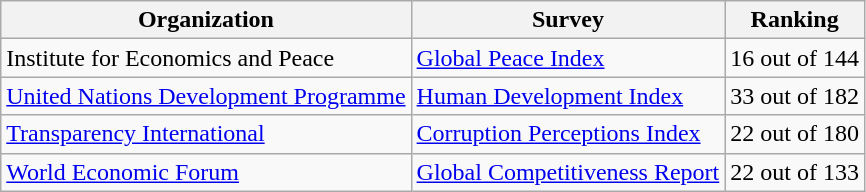<table class="wikitable">
<tr>
<th>Organization</th>
<th>Survey</th>
<th>Ranking</th>
</tr>
<tr>
<td>Institute for Economics and Peace </td>
<td><a href='#'>Global Peace Index</a></td>
<td>16 out of 144</td>
</tr>
<tr>
<td><a href='#'>United Nations Development Programme</a></td>
<td><a href='#'>Human Development Index</a></td>
<td>33 out of 182</td>
</tr>
<tr>
<td><a href='#'>Transparency International</a></td>
<td><a href='#'>Corruption Perceptions Index</a></td>
<td>22 out of 180</td>
</tr>
<tr>
<td><a href='#'>World Economic Forum</a></td>
<td><a href='#'>Global Competitiveness Report</a></td>
<td>22 out of 133</td>
</tr>
</table>
